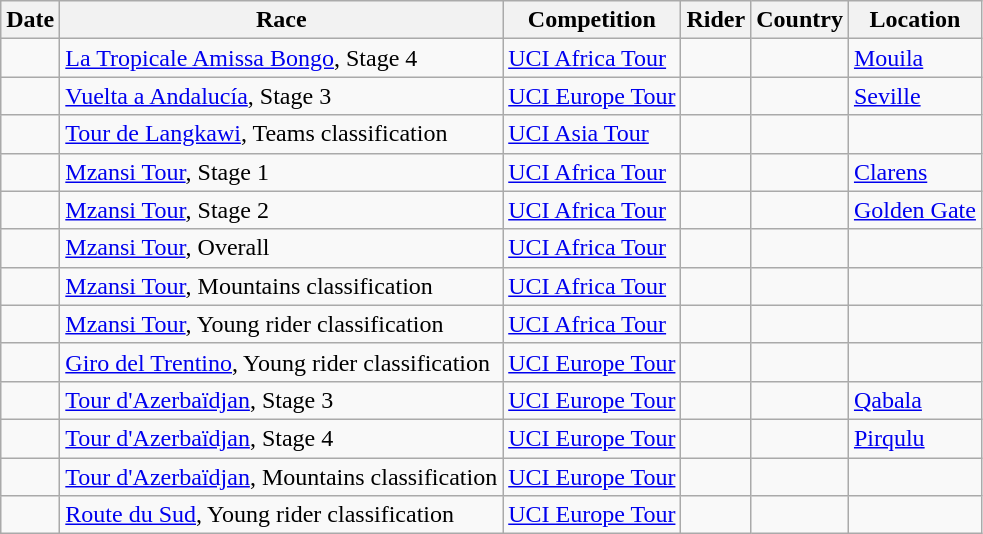<table class="wikitable sortable">
<tr>
<th>Date</th>
<th>Race</th>
<th>Competition</th>
<th>Rider</th>
<th>Country</th>
<th>Location</th>
</tr>
<tr>
<td></td>
<td><a href='#'>La Tropicale Amissa Bongo</a>, Stage 4</td>
<td><a href='#'>UCI Africa Tour</a></td>
<td></td>
<td></td>
<td><a href='#'>Mouila</a></td>
</tr>
<tr>
<td></td>
<td><a href='#'>Vuelta a Andalucía</a>, Stage 3</td>
<td><a href='#'>UCI Europe Tour</a></td>
<td></td>
<td></td>
<td><a href='#'>Seville</a></td>
</tr>
<tr>
<td></td>
<td><a href='#'>Tour de Langkawi</a>, Teams classification</td>
<td><a href='#'>UCI Asia Tour</a></td>
<td align="center"></td>
<td></td>
<td></td>
</tr>
<tr>
<td></td>
<td><a href='#'>Mzansi Tour</a>, Stage 1</td>
<td><a href='#'>UCI Africa Tour</a></td>
<td></td>
<td></td>
<td><a href='#'>Clarens</a></td>
</tr>
<tr>
<td></td>
<td><a href='#'>Mzansi Tour</a>, Stage 2</td>
<td><a href='#'>UCI Africa Tour</a></td>
<td></td>
<td></td>
<td><a href='#'>Golden Gate</a></td>
</tr>
<tr>
<td></td>
<td><a href='#'>Mzansi Tour</a>, Overall</td>
<td><a href='#'>UCI Africa Tour</a></td>
<td></td>
<td></td>
<td></td>
</tr>
<tr>
<td></td>
<td><a href='#'>Mzansi Tour</a>, Mountains classification</td>
<td><a href='#'>UCI Africa Tour</a></td>
<td></td>
<td></td>
<td></td>
</tr>
<tr>
<td></td>
<td><a href='#'>Mzansi Tour</a>, Young rider classification</td>
<td><a href='#'>UCI Africa Tour</a></td>
<td></td>
<td></td>
<td></td>
</tr>
<tr>
<td></td>
<td><a href='#'>Giro del Trentino</a>, Young rider classification</td>
<td><a href='#'>UCI Europe Tour</a></td>
<td></td>
<td></td>
<td></td>
</tr>
<tr>
<td></td>
<td><a href='#'>Tour d'Azerbaïdjan</a>, Stage 3</td>
<td><a href='#'>UCI Europe Tour</a></td>
<td></td>
<td></td>
<td><a href='#'>Qabala</a></td>
</tr>
<tr>
<td></td>
<td><a href='#'>Tour d'Azerbaïdjan</a>, Stage 4</td>
<td><a href='#'>UCI Europe Tour</a></td>
<td></td>
<td></td>
<td><a href='#'>Pirqulu</a></td>
</tr>
<tr>
<td></td>
<td><a href='#'>Tour d'Azerbaïdjan</a>, Mountains classification</td>
<td><a href='#'>UCI Europe Tour</a></td>
<td></td>
<td></td>
<td></td>
</tr>
<tr>
<td></td>
<td><a href='#'>Route du Sud</a>, Young rider classification</td>
<td><a href='#'>UCI Europe Tour</a></td>
<td></td>
<td></td>
<td></td>
</tr>
</table>
